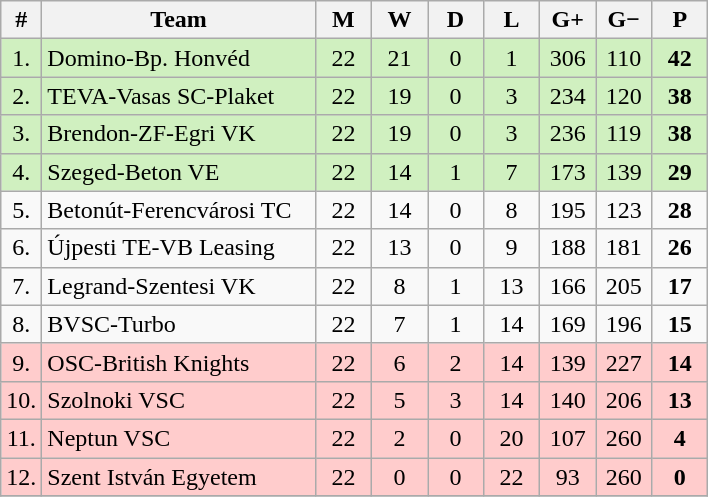<table class="wikitable" style="text-align: center;">
<tr>
<th width="15">#</th>
<th width="175">Team</th>
<th width="30">M</th>
<th width="30">W</th>
<th width="30">D</th>
<th width="30">L</th>
<th width="30">G+</th>
<th width="30">G−</th>
<th width="30">P</th>
</tr>
<tr style="background: #D0F0C0;">
<td>1.</td>
<td align="left">Domino-Bp. Honvéd</td>
<td>22</td>
<td>21</td>
<td>0</td>
<td>1</td>
<td>306</td>
<td>110</td>
<td><strong>42</strong></td>
</tr>
<tr style="background: #D0F0C0;">
<td>2.</td>
<td align="left">TEVA-Vasas SC-Plaket</td>
<td>22</td>
<td>19</td>
<td>0</td>
<td>3</td>
<td>234</td>
<td>120</td>
<td><strong>38</strong></td>
</tr>
<tr style="background: #D0F0C0;">
<td>3.</td>
<td align="left">Brendon-ZF-Egri VK</td>
<td>22</td>
<td>19</td>
<td>0</td>
<td>3</td>
<td>236</td>
<td>119</td>
<td><strong>38</strong></td>
</tr>
<tr style="background: #D0F0C0;">
<td>4.</td>
<td align="left">Szeged-Beton VE</td>
<td>22</td>
<td>14</td>
<td>1</td>
<td>7</td>
<td>173</td>
<td>139</td>
<td><strong>29</strong></td>
</tr>
<tr>
<td>5.</td>
<td align="left">Betonút-Ferencvárosi TC</td>
<td>22</td>
<td>14</td>
<td>0</td>
<td>8</td>
<td>195</td>
<td>123</td>
<td><strong>28</strong></td>
</tr>
<tr>
<td>6.</td>
<td align="left">Újpesti TE-VB Leasing</td>
<td>22</td>
<td>13</td>
<td>0</td>
<td>9</td>
<td>188</td>
<td>181</td>
<td><strong>26</strong></td>
</tr>
<tr>
<td>7.</td>
<td align="left">Legrand-Szentesi VK</td>
<td>22</td>
<td>8</td>
<td>1</td>
<td>13</td>
<td>166</td>
<td>205</td>
<td><strong>17</strong></td>
</tr>
<tr>
<td>8.</td>
<td align="left">BVSC-Turbo</td>
<td>22</td>
<td>7</td>
<td>1</td>
<td>14</td>
<td>169</td>
<td>196</td>
<td><strong>15</strong></td>
</tr>
<tr style="background: #FFCCCC;">
<td>9.</td>
<td align="left">OSC-British Knights</td>
<td>22</td>
<td>6</td>
<td>2</td>
<td>14</td>
<td>139</td>
<td>227</td>
<td><strong>14</strong></td>
</tr>
<tr style="background: #FFCCCC;">
<td>10.</td>
<td align="left">Szolnoki VSC</td>
<td>22</td>
<td>5</td>
<td>3</td>
<td>14</td>
<td>140</td>
<td>206</td>
<td><strong>13</strong></td>
</tr>
<tr style="background: #FFCCCC;">
<td>11.</td>
<td align="left">Neptun VSC</td>
<td>22</td>
<td>2</td>
<td>0</td>
<td>20</td>
<td>107</td>
<td>260</td>
<td><strong>4</strong></td>
</tr>
<tr style="background: #FFCCCC;">
<td>12.</td>
<td align="left">Szent István Egyetem</td>
<td>22</td>
<td>0</td>
<td>0</td>
<td>22</td>
<td>93</td>
<td>260</td>
<td><strong>0</strong></td>
</tr>
<tr>
</tr>
</table>
